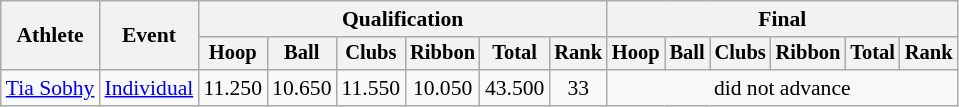<table class=wikitable style="font-size:90%">
<tr>
<th rowspan=2>Athlete</th>
<th rowspan=2>Event</th>
<th colspan=6>Qualification</th>
<th colspan=6>Final</th>
</tr>
<tr style="font-size:95%">
<th>Hoop</th>
<th>Ball</th>
<th>Clubs</th>
<th>Ribbon</th>
<th>Total</th>
<th>Rank</th>
<th>Hoop</th>
<th>Ball</th>
<th>Clubs</th>
<th>Ribbon</th>
<th>Total</th>
<th>Rank</th>
</tr>
<tr align=center>
<td align=left><a href='#'>Tia Sobhy</a></td>
<td align=left><a href='#'>Individual</a></td>
<td>11.250</td>
<td>10.650</td>
<td>11.550</td>
<td>10.050</td>
<td>43.500</td>
<td>33</td>
<td colspan=6>did not advance</td>
</tr>
</table>
